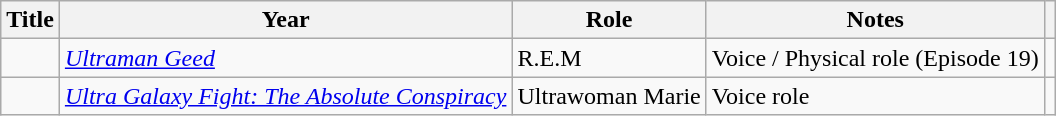<table class="wikitable sortable plainrowheaders">
<tr>
<th>Title</th>
<th>Year</th>
<th>Role</th>
<th class="unsortable">Notes</th>
<th class="unsortable"></th>
</tr>
<tr>
<td></td>
<td><em><a href='#'>Ultraman Geed</a></em></td>
<td>R.E.M</td>
<td>Voice / Physical role (Episode 19)</td>
<td></td>
</tr>
<tr>
<td></td>
<td><em><a href='#'>Ultra Galaxy Fight: The Absolute Conspiracy</a></em></td>
<td>Ultrawoman Marie</td>
<td>Voice role</td>
<td></td>
</tr>
</table>
